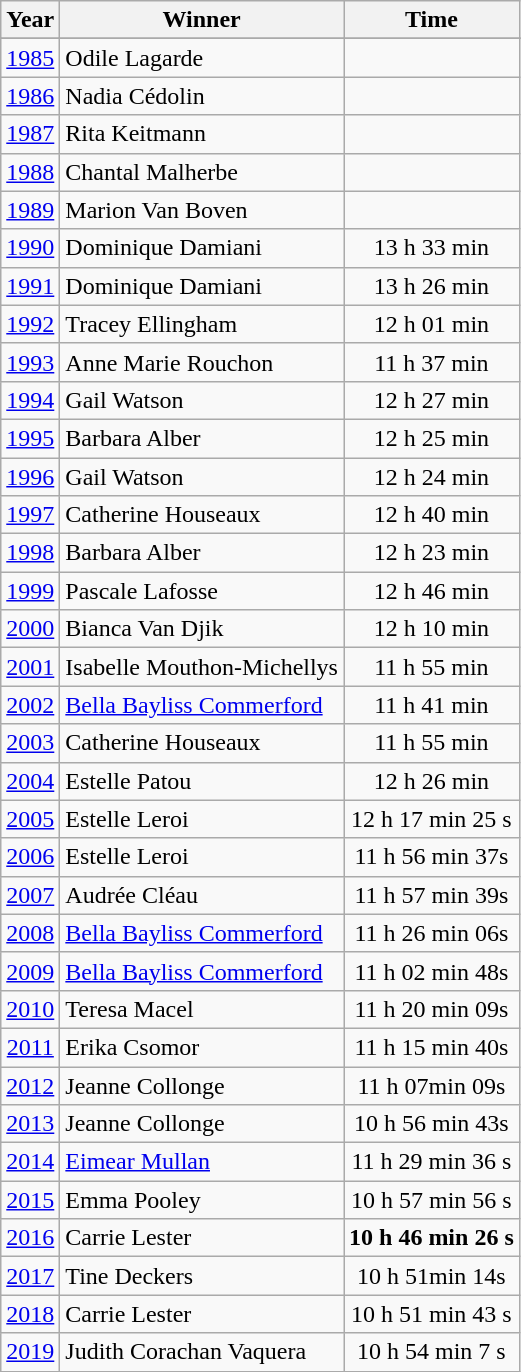<table class="wikitable">
<tr>
<th>Year</th>
<th>Winner</th>
<th>Time</th>
</tr>
<tr>
</tr>
<tr>
<td style="text-align:center;"><a href='#'>1985</a></td>
<td style="text-align:left;"> Odile Lagarde</td>
<td style="text-align:center;"></td>
</tr>
<tr>
<td style="text-align:center;"><a href='#'>1986</a></td>
<td style="text-align:left;"> Nadia Cédolin</td>
<td style="text-align:center;"></td>
</tr>
<tr>
<td style="text-align:center;"><a href='#'>1987</a></td>
<td style="text-align:left;"> Rita Keitmann</td>
<td style="text-align:center;"></td>
</tr>
<tr>
<td style="text-align:center;"><a href='#'>1988</a></td>
<td style="text-align:left;"> Chantal Malherbe</td>
<td style="text-align:center;"></td>
</tr>
<tr>
<td style="text-align:center;"><a href='#'>1989</a></td>
<td style="text-align:left;"> Marion Van Boven</td>
<td style="text-align:center;"></td>
</tr>
<tr>
<td style="text-align:center;"><a href='#'>1990</a></td>
<td style="text-align:left;"> Dominique Damiani</td>
<td style="text-align:center;">13 h 33 min</td>
</tr>
<tr>
<td style="text-align:center;"><a href='#'>1991</a></td>
<td style="text-align:left;"> Dominique Damiani</td>
<td style="text-align:center;">13 h 26 min</td>
</tr>
<tr>
<td style="text-align:center;"><a href='#'>1992</a></td>
<td style="text-align:left;"> Tracey Ellingham</td>
<td style="text-align:center;">12 h 01 min</td>
</tr>
<tr>
<td style="text-align:center;"><a href='#'>1993</a></td>
<td style="text-align:left;"> Anne Marie Rouchon</td>
<td style="text-align:center;">11 h 37 min</td>
</tr>
<tr>
<td style="text-align:center;"><a href='#'>1994</a></td>
<td style="text-align:left;"> Gail Watson</td>
<td style="text-align:center;">12 h 27 min</td>
</tr>
<tr>
<td style="text-align:center;"><a href='#'>1995</a></td>
<td style="text-align:left;"> Barbara Alber</td>
<td style="text-align:center;">12 h 25 min</td>
</tr>
<tr>
<td style="text-align:center;"><a href='#'>1996</a></td>
<td style="text-align:left;"> Gail Watson</td>
<td style="text-align:center;">12 h 24 min</td>
</tr>
<tr>
<td style="text-align:center;"><a href='#'>1997</a></td>
<td style="text-align:left;"> Catherine Houseaux</td>
<td style="text-align:center;">12 h 40 min</td>
</tr>
<tr>
<td style="text-align:center;"><a href='#'>1998</a></td>
<td style="text-align:left;"> Barbara Alber</td>
<td style="text-align:center;">12 h 23 min</td>
</tr>
<tr>
<td style="text-align:center;"><a href='#'>1999</a></td>
<td style="text-align:left;"> Pascale Lafosse</td>
<td style="text-align:center;">12 h 46 min</td>
</tr>
<tr>
<td style="text-align:center;"><a href='#'>2000</a></td>
<td style="text-align:left;"> Bianca Van Djik</td>
<td style="text-align:center;">12 h 10 min</td>
</tr>
<tr>
<td style="text-align:center;"><a href='#'>2001</a></td>
<td style="text-align:left;"> Isabelle Mouthon-Michellys</td>
<td style="text-align:center;">11 h 55 min</td>
</tr>
<tr>
<td style="text-align:center;"><a href='#'>2002</a></td>
<td style="text-align:left;"> <a href='#'>Bella Bayliss Commerford</a></td>
<td style="text-align:center;">11 h 41 min</td>
</tr>
<tr>
<td style="text-align:center;"><a href='#'>2003</a></td>
<td style="text-align:left;"> Catherine Houseaux</td>
<td style="text-align:center;">11 h 55 min</td>
</tr>
<tr>
<td style="text-align:center;"><a href='#'>2004</a></td>
<td style="text-align:left;"> Estelle Patou</td>
<td style="text-align:center;">12 h 26 min</td>
</tr>
<tr>
<td style="text-align:center;"><a href='#'>2005</a></td>
<td style="text-align:left;"> Estelle Leroi</td>
<td style="text-align:center;">12 h 17 min 25 s</td>
</tr>
<tr>
<td style="text-align:center;"><a href='#'>2006</a></td>
<td style="text-align:left;"> Estelle Leroi</td>
<td style="text-align:center;">11 h 56 min 37s</td>
</tr>
<tr>
<td style="text-align:center;"><a href='#'>2007</a></td>
<td style="text-align:left;"> Audrée Cléau</td>
<td style="text-align:center;">11 h 57 min 39s</td>
</tr>
<tr>
<td style="text-align:center;"><a href='#'>2008</a></td>
<td style="text-align:left;"> <a href='#'>Bella Bayliss Commerford</a></td>
<td style="text-align:center;">11 h 26 min 06s</td>
</tr>
<tr>
<td style="text-align:center;"><a href='#'>2009</a></td>
<td style="text-align:left;"> <a href='#'>Bella Bayliss Commerford</a></td>
<td style="text-align:center;">11 h 02 min 48s</td>
</tr>
<tr>
<td style="text-align:center;"><a href='#'>2010</a></td>
<td style="text-align:left;"> Teresa Macel</td>
<td style="text-align:center;">11 h 20 min 09s</td>
</tr>
<tr>
<td style="text-align:center;"><a href='#'>2011</a></td>
<td style="text-align:left;"> Erika Csomor</td>
<td style="text-align:center;">11 h 15 min 40s</td>
</tr>
<tr>
<td style="text-align:center;"><a href='#'>2012</a></td>
<td style="text-align:left;"> Jeanne Collonge</td>
<td style="text-align:center;">11 h 07min 09s</td>
</tr>
<tr>
<td style="text-align:center;"><a href='#'>2013</a></td>
<td style="text-align:left;"> Jeanne Collonge</td>
<td style="text-align:center;">10 h 56 min 43s</td>
</tr>
<tr>
<td style="text-align:center;"><a href='#'>2014</a></td>
<td style="text-align:left;"> <a href='#'>Eimear Mullan</a></td>
<td style="text-align:center;">11 h 29 min 36 s</td>
</tr>
<tr>
<td style="text-align:center;"><a href='#'>2015</a></td>
<td style="text-align:left;"> Emma Pooley</td>
<td style="text-align:center;">10 h 57 min 56 s</td>
</tr>
<tr>
<td style="text-align:center;"><a href='#'>2016</a></td>
<td style="text-align:left;"> Carrie Lester</td>
<td style="text-align:center;"><strong>10 h 46 min 26 s</strong></td>
</tr>
<tr>
<td style="text-align:center;"><a href='#'>2017</a></td>
<td style="text-align:left;"> Tine Deckers</td>
<td style="text-align:center;">10 h 51min 14s</td>
</tr>
<tr>
<td style="text-align:center;"><a href='#'>2018</a></td>
<td style="text-align:left;"> Carrie Lester</td>
<td style="text-align:center;">10 h 51 min 43 s</td>
</tr>
<tr>
<td style="text-align:center;"><a href='#'>2019</a></td>
<td style="text-align:left;"> Judith Corachan Vaquera</td>
<td style="text-align:center;">10 h 54 min 7 s</td>
</tr>
</table>
